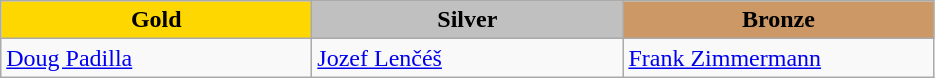<table class="wikitable" style="text-align:left">
<tr align="center">
<td width=200 bgcolor=gold><strong>Gold</strong></td>
<td width=200 bgcolor=silver><strong>Silver</strong></td>
<td width=200 bgcolor=CC9966><strong>Bronze</strong></td>
</tr>
<tr>
<td><a href='#'>Doug Padilla</a><br><em></em></td>
<td><a href='#'>Jozef Lenčéš</a><br><em></em></td>
<td><a href='#'>Frank Zimmermann</a><br><em></em></td>
</tr>
</table>
